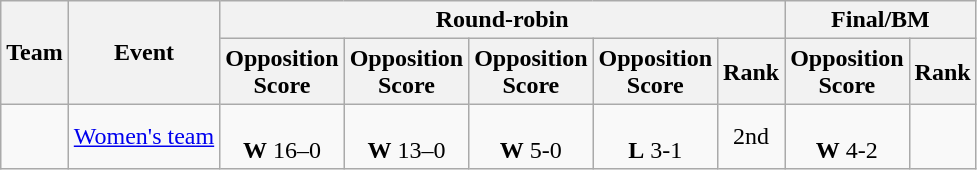<table class="wikitable">
<tr>
<th rowspan="2">Team</th>
<th rowspan="2">Event</th>
<th colspan="5">Round-robin</th>
<th colspan="2">Final/BM</th>
</tr>
<tr>
<th>Opposition<br>Score</th>
<th>Opposition<br>Score</th>
<th>Opposition<br>Score</th>
<th>Opposition<br>Score</th>
<th>Rank</th>
<th>Opposition<br>Score</th>
<th>Rank</th>
</tr>
<tr align="center">
<td></td>
<td align="left"><a href='#'>Women's team</a></td>
<td><br> <strong>W</strong> 16–0</td>
<td><br> <strong>W</strong> 13–0</td>
<td><br> <strong>W</strong> 5-0</td>
<td><br> <strong>L</strong> 3-1</td>
<td>2nd</td>
<td><br> <strong>W</strong> 4-2</td>
<td></td>
</tr>
</table>
